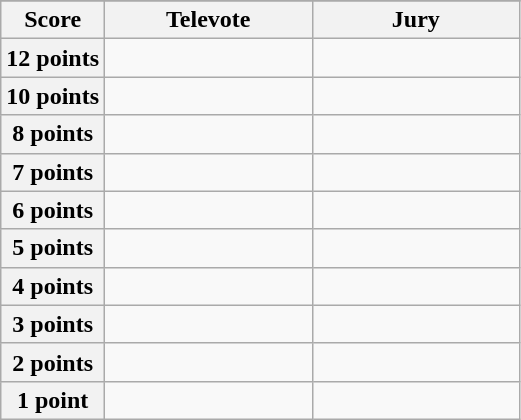<table class="wikitable">
<tr>
</tr>
<tr>
<th scope="col" width="20%">Score</th>
<th scope="col" width="40%">Televote</th>
<th scope="col" width="40%">Jury</th>
</tr>
<tr>
<th scope="row">12 points</th>
<td></td>
<td></td>
</tr>
<tr>
<th scope="row">10 points</th>
<td></td>
<td></td>
</tr>
<tr>
<th scope="row">8 points</th>
<td></td>
<td></td>
</tr>
<tr>
<th scope="row">7 points</th>
<td></td>
<td></td>
</tr>
<tr>
<th scope="row">6 points</th>
<td></td>
<td></td>
</tr>
<tr>
<th scope="row">5 points</th>
<td></td>
<td></td>
</tr>
<tr>
<th scope="row">4 points</th>
<td></td>
<td></td>
</tr>
<tr>
<th scope="row">3 points</th>
<td></td>
<td></td>
</tr>
<tr>
<th scope="row">2 points</th>
<td></td>
<td></td>
</tr>
<tr>
<th scope="row">1 point</th>
<td></td>
<td></td>
</tr>
</table>
